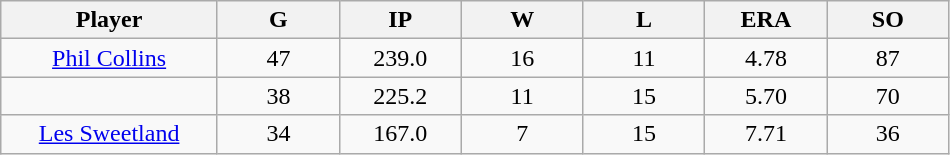<table class="wikitable sortable">
<tr>
<th bgcolor="#DDDDFF" width="16%">Player</th>
<th bgcolor="#DDDDFF" width="9%">G</th>
<th bgcolor="#DDDDFF" width="9%">IP</th>
<th bgcolor="#DDDDFF" width="9%">W</th>
<th bgcolor="#DDDDFF" width="9%">L</th>
<th bgcolor="#DDDDFF" width="9%">ERA</th>
<th bgcolor="#DDDDFF" width="9%">SO</th>
</tr>
<tr align="center">
<td><a href='#'>Phil Collins</a></td>
<td>47</td>
<td>239.0</td>
<td>16</td>
<td>11</td>
<td>4.78</td>
<td>87</td>
</tr>
<tr align="center">
<td></td>
<td>38</td>
<td>225.2</td>
<td>11</td>
<td>15</td>
<td>5.70</td>
<td>70</td>
</tr>
<tr align="center">
<td><a href='#'>Les Sweetland</a></td>
<td>34</td>
<td>167.0</td>
<td>7</td>
<td>15</td>
<td>7.71</td>
<td>36</td>
</tr>
</table>
